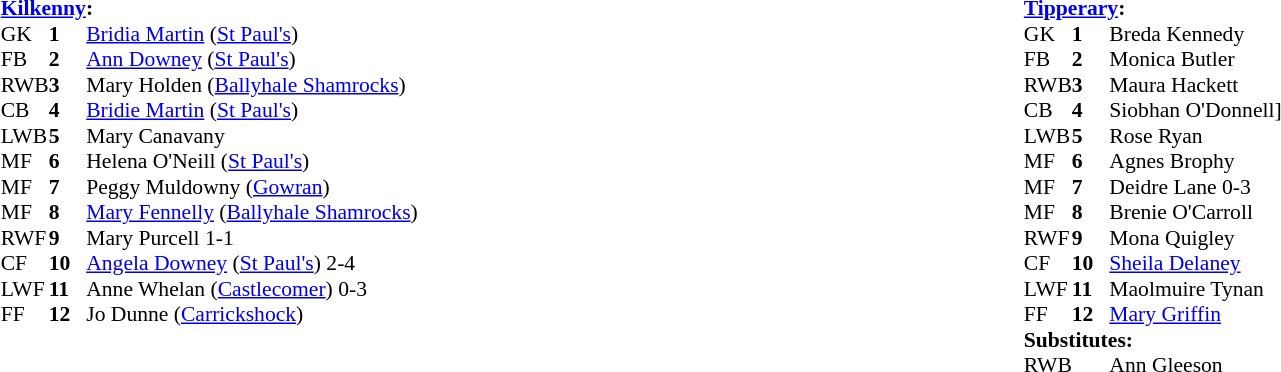<table width="100%">
<tr>
<td valign="top"></td>
<td valign="top" width="50%"><br><table style="font-size: 90%" cellspacing="0" cellpadding="0" align=center>
<tr>
<td colspan="4"><strong><a href='#'>Kilkenny</a>:</strong></td>
</tr>
<tr>
<th width="25"></th>
<th width="25"></th>
</tr>
<tr>
</tr>
<tr>
<td>GK</td>
<td><strong>1</strong></td>
<td><a href='#'>Bridia Martin</a> (<a href='#'>St Paul's</a>)</td>
</tr>
<tr>
<td>FB</td>
<td><strong>2</strong></td>
<td><a href='#'>Ann Downey</a> (<a href='#'>St Paul's</a>)</td>
</tr>
<tr>
<td>RWB</td>
<td><strong>3</strong></td>
<td>Mary Holden (<a href='#'>Ballyhale Shamrocks</a>)</td>
</tr>
<tr>
<td>CB</td>
<td><strong>4</strong></td>
<td><a href='#'>Bridie Martin</a> (<a href='#'>St Paul's</a>)</td>
</tr>
<tr>
<td>LWB</td>
<td><strong>5</strong></td>
<td>Mary Canavany</td>
</tr>
<tr>
<td>MF</td>
<td><strong>6</strong></td>
<td>Helena O'Neill (<a href='#'>St Paul's</a>)</td>
</tr>
<tr>
<td>MF</td>
<td><strong>7</strong></td>
<td>Peggy Muldowny (<a href='#'>Gowran</a>)</td>
</tr>
<tr>
<td>MF</td>
<td><strong>8</strong></td>
<td><a href='#'>Mary Fennelly</a> (<a href='#'>Ballyhale Shamrocks</a>)</td>
</tr>
<tr>
<td>RWF</td>
<td><strong>9</strong></td>
<td>Mary Purcell 1-1</td>
</tr>
<tr>
<td>CF</td>
<td><strong>10</strong></td>
<td><a href='#'>Angela Downey</a> (<a href='#'>St Paul's</a>) 2-4</td>
</tr>
<tr>
<td>LWF</td>
<td><strong>11</strong></td>
<td>Anne Whelan (<a href='#'>Castlecomer</a>) 0-3</td>
</tr>
<tr>
<td>FF</td>
<td><strong>12</strong></td>
<td>Jo Dunne (<a href='#'>Carrickshock</a>)</td>
</tr>
<tr>
</tr>
</table>
</td>
<td valign="top" width="50%"><br><table style="font-size: 90%" cellspacing="0" cellpadding="0" align=center>
<tr>
<td colspan="4"><strong><a href='#'>Tipperary</a>:</strong></td>
</tr>
<tr>
<th width="25"></th>
<th width="25"></th>
</tr>
<tr>
<td>GK</td>
<td><strong>1</strong></td>
<td>Breda Kennedy</td>
</tr>
<tr>
<td>FB</td>
<td><strong>2</strong></td>
<td>Monica Butler</td>
</tr>
<tr>
<td>RWB</td>
<td><strong>3</strong></td>
<td>Maura Hackett</td>
</tr>
<tr>
<td>CB</td>
<td><strong>4</strong></td>
<td>Siobhan O'Donnell]</td>
</tr>
<tr>
<td>LWB</td>
<td><strong>5</strong></td>
<td>Rose Ryan</td>
</tr>
<tr>
<td>MF</td>
<td><strong>6</strong></td>
<td>Agnes Brophy</td>
</tr>
<tr>
<td>MF</td>
<td><strong>7</strong></td>
<td>Deidre Lane 0-3</td>
</tr>
<tr>
<td>MF</td>
<td><strong>8</strong></td>
<td>Brenie O'Carroll</td>
</tr>
<tr>
<td>RWF</td>
<td><strong>9</strong></td>
<td>Mona Quigley</td>
</tr>
<tr>
<td>CF</td>
<td><strong>10</strong></td>
<td><a href='#'>Sheila Delaney</a></td>
</tr>
<tr>
<td>LWF</td>
<td><strong>11</strong></td>
<td>Maolmuire Tynan</td>
</tr>
<tr>
<td>FF</td>
<td><strong>12</strong></td>
<td><a href='#'>Mary Griffin</a></td>
</tr>
<tr>
<td colspan=4><strong>Substitutes:</strong></td>
</tr>
<tr>
<td>RWB</td>
<td></td>
<td>Ann Gleeson</td>
</tr>
<tr>
</tr>
</table>
</td>
</tr>
</table>
